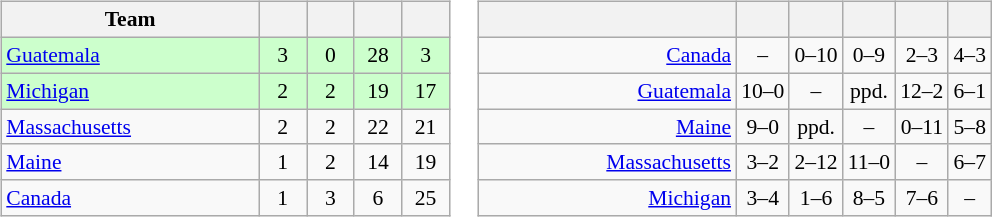<table>
<tr>
<td><br><table class="wikitable" style="text-align: center; font-size: 90%;">
<tr>
<th width=165>Team</th>
<th width=25></th>
<th width=25></th>
<th width=25></th>
<th width=25></th>
</tr>
<tr bgcolor="#ccffcc">
<td align="left"> <a href='#'>Guatemala</a></td>
<td>3</td>
<td>0</td>
<td>28</td>
<td>3</td>
</tr>
<tr bgcolor="#ccffcc">
<td align="left"> <a href='#'>Michigan</a></td>
<td>2</td>
<td>2</td>
<td>19</td>
<td>17</td>
</tr>
<tr>
<td align="left"> <a href='#'>Massachusetts</a></td>
<td>2</td>
<td>2</td>
<td>22</td>
<td>21</td>
</tr>
<tr>
<td align="left"> <a href='#'>Maine</a></td>
<td>1</td>
<td>2</td>
<td>14</td>
<td>19</td>
</tr>
<tr>
<td align="left"> <a href='#'>Canada</a></td>
<td>1</td>
<td>3</td>
<td>6</td>
<td>25</td>
</tr>
</table>
</td>
<td><br><table class="wikitable" style="text-align:center; font-size:90%;">
<tr>
<th width=165> </th>
<th></th>
<th></th>
<th></th>
<th></th>
<th></th>
</tr>
<tr>
<td style="text-align:right;"><a href='#'>Canada</a> </td>
<td>–</td>
<td>0–10</td>
<td>0–9</td>
<td>2–3</td>
<td>4–3</td>
</tr>
<tr>
<td style="text-align:right;"><a href='#'>Guatemala</a> </td>
<td>10–0</td>
<td>–</td>
<td>ppd.</td>
<td>12–2</td>
<td>6–1</td>
</tr>
<tr>
<td style="text-align:right;"><a href='#'>Maine</a> </td>
<td>9–0</td>
<td>ppd.</td>
<td>–</td>
<td>0–11</td>
<td>5–8</td>
</tr>
<tr>
<td style="text-align:right;"><a href='#'>Massachusetts</a> </td>
<td>3–2</td>
<td>2–12</td>
<td>11–0</td>
<td>–</td>
<td>6–7</td>
</tr>
<tr>
<td style="text-align:right;"><a href='#'>Michigan</a> </td>
<td>3–4</td>
<td>1–6</td>
<td>8–5</td>
<td>7–6</td>
<td>–</td>
</tr>
</table>
</td>
</tr>
</table>
